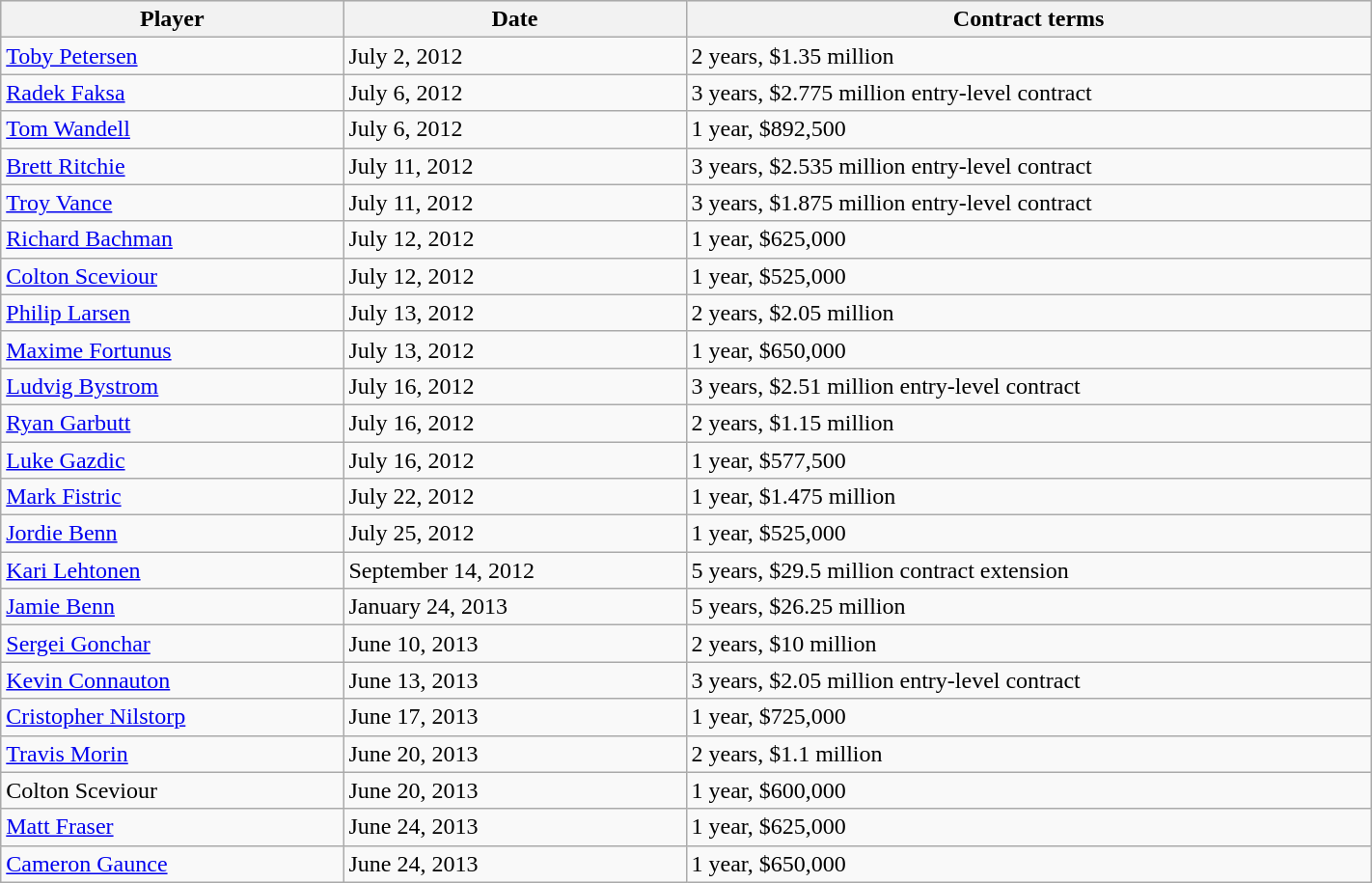<table class="wikitable" style="width:75%;">
<tr style="text-align:center; background:#ddd;">
<th style="width:25%;">Player</th>
<th style="width:25%;">Date</th>
<th style="width:50%;">Contract terms</th>
</tr>
<tr>
<td><a href='#'>Toby Petersen</a></td>
<td>July 2, 2012</td>
<td>2 years, $1.35 million</td>
</tr>
<tr>
<td><a href='#'>Radek Faksa</a></td>
<td>July 6, 2012</td>
<td>3 years, $2.775 million entry-level contract</td>
</tr>
<tr>
<td><a href='#'>Tom Wandell</a></td>
<td>July 6, 2012</td>
<td>1 year, $892,500</td>
</tr>
<tr>
<td><a href='#'>Brett Ritchie</a></td>
<td>July 11, 2012</td>
<td>3 years, $2.535 million entry-level contract</td>
</tr>
<tr>
<td><a href='#'>Troy Vance</a></td>
<td>July 11, 2012</td>
<td>3 years, $1.875 million entry-level contract</td>
</tr>
<tr>
<td><a href='#'>Richard Bachman</a></td>
<td>July 12, 2012</td>
<td>1 year, $625,000</td>
</tr>
<tr>
<td><a href='#'>Colton Sceviour</a></td>
<td>July 12, 2012</td>
<td>1 year, $525,000</td>
</tr>
<tr>
<td><a href='#'>Philip Larsen</a></td>
<td>July 13, 2012</td>
<td>2 years, $2.05 million</td>
</tr>
<tr>
<td><a href='#'>Maxime Fortunus</a></td>
<td>July 13, 2012</td>
<td>1 year, $650,000</td>
</tr>
<tr>
<td><a href='#'>Ludvig Bystrom</a></td>
<td>July 16, 2012</td>
<td>3 years, $2.51 million entry-level contract</td>
</tr>
<tr>
<td><a href='#'>Ryan Garbutt</a></td>
<td>July 16, 2012</td>
<td>2 years, $1.15 million</td>
</tr>
<tr>
<td><a href='#'>Luke Gazdic</a></td>
<td>July 16, 2012</td>
<td>1 year, $577,500</td>
</tr>
<tr>
<td><a href='#'>Mark Fistric</a></td>
<td>July 22, 2012</td>
<td>1 year, $1.475 million</td>
</tr>
<tr>
<td><a href='#'>Jordie Benn</a></td>
<td>July 25, 2012</td>
<td>1 year, $525,000</td>
</tr>
<tr>
<td><a href='#'>Kari Lehtonen</a></td>
<td>September 14, 2012</td>
<td>5 years, $29.5 million contract extension</td>
</tr>
<tr>
<td><a href='#'>Jamie Benn</a></td>
<td>January 24, 2013</td>
<td>5 years, $26.25 million</td>
</tr>
<tr>
<td><a href='#'>Sergei Gonchar</a></td>
<td>June 10, 2013</td>
<td>2 years, $10 million</td>
</tr>
<tr>
<td><a href='#'>Kevin Connauton</a></td>
<td>June 13, 2013</td>
<td>3 years, $2.05 million entry-level contract</td>
</tr>
<tr>
<td><a href='#'>Cristopher Nilstorp</a></td>
<td>June 17, 2013</td>
<td>1 year, $725,000</td>
</tr>
<tr>
<td><a href='#'>Travis Morin</a></td>
<td>June 20, 2013</td>
<td>2 years, $1.1 million</td>
</tr>
<tr>
<td>Colton Sceviour</td>
<td>June 20, 2013</td>
<td>1 year, $600,000</td>
</tr>
<tr>
<td><a href='#'>Matt Fraser</a></td>
<td>June 24, 2013</td>
<td>1 year, $625,000</td>
</tr>
<tr>
<td><a href='#'>Cameron Gaunce</a></td>
<td>June 24, 2013</td>
<td>1 year, $650,000</td>
</tr>
</table>
